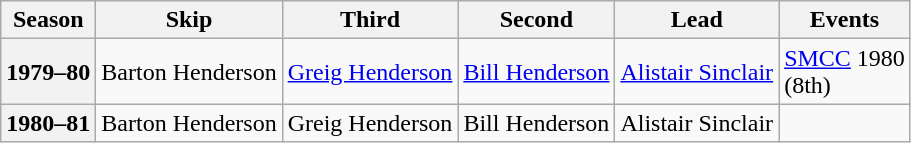<table class="wikitable">
<tr>
<th scope="col">Season</th>
<th scope="col">Skip</th>
<th scope="col">Third</th>
<th scope="col">Second</th>
<th scope="col">Lead</th>
<th scope="col">Events</th>
</tr>
<tr>
<th scope="row">1979–80</th>
<td>Barton Henderson</td>
<td><a href='#'>Greig Henderson</a></td>
<td><a href='#'>Bill Henderson</a></td>
<td><a href='#'>Alistair Sinclair</a></td>
<td><a href='#'>SMCC</a> 1980 <br> (8th)</td>
</tr>
<tr>
<th scope="row">1980–81</th>
<td>Barton Henderson</td>
<td>Greig Henderson</td>
<td>Bill Henderson</td>
<td>Alistair Sinclair</td>
<td> </td>
</tr>
</table>
